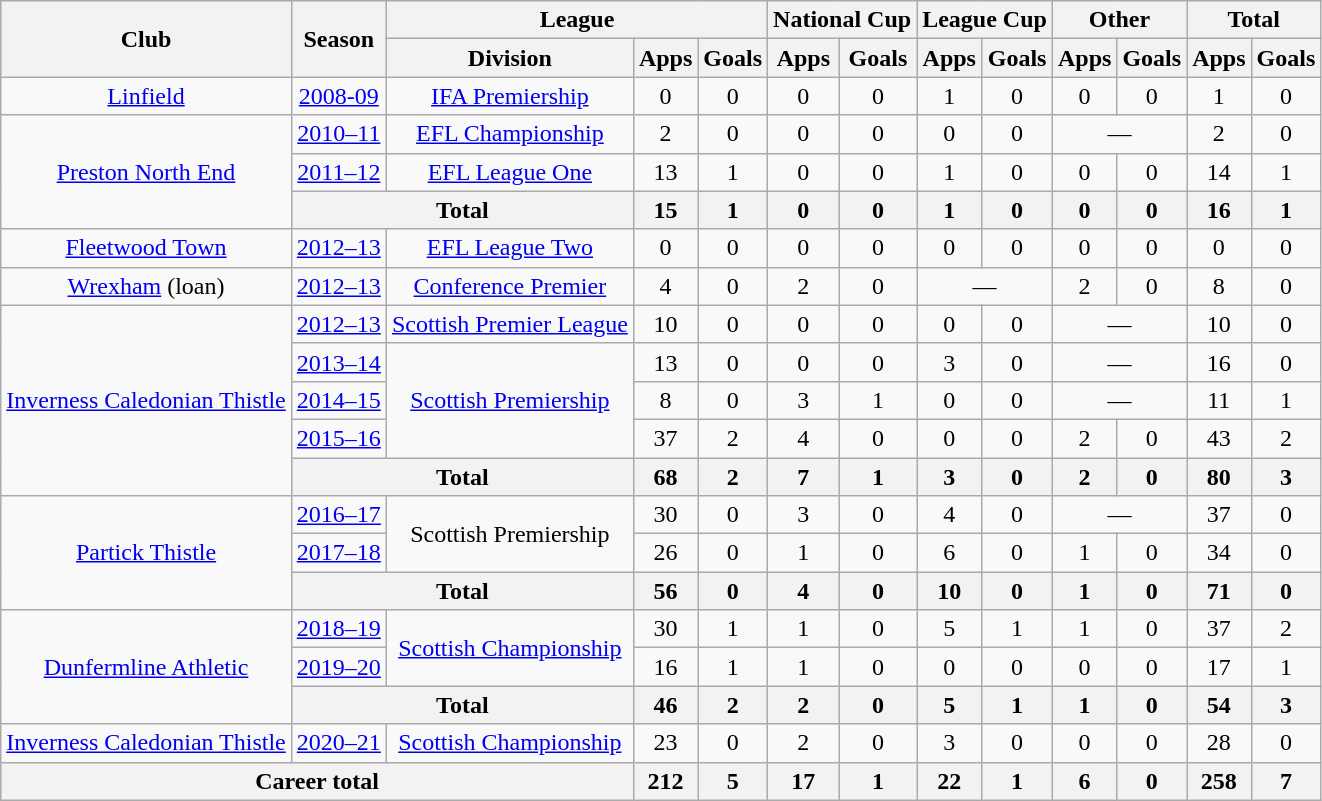<table class="wikitable" style="text-align: center">
<tr>
<th rowspan="2">Club</th>
<th rowspan="2">Season</th>
<th colspan="3">League</th>
<th colspan="2">National Cup</th>
<th colspan="2">League Cup</th>
<th colspan="2">Other</th>
<th colspan="2">Total</th>
</tr>
<tr>
<th>Division</th>
<th>Apps</th>
<th>Goals</th>
<th>Apps</th>
<th>Goals</th>
<th>Apps</th>
<th>Goals</th>
<th>Apps</th>
<th>Goals</th>
<th>Apps</th>
<th>Goals</th>
</tr>
<tr>
<td><a href='#'>Linfield</a></td>
<td><a href='#'>2008-09</a></td>
<td><a href='#'>IFA Premiership</a></td>
<td>0</td>
<td>0</td>
<td>0</td>
<td>0</td>
<td>1</td>
<td>0</td>
<td>0</td>
<td>0</td>
<td>1</td>
<td>0</td>
</tr>
<tr>
<td rowspan="3"><a href='#'>Preston North End</a></td>
<td><a href='#'>2010–11</a></td>
<td><a href='#'>EFL Championship</a></td>
<td>2</td>
<td>0</td>
<td>0</td>
<td>0</td>
<td>0</td>
<td>0</td>
<td colspan="2">—</td>
<td>2</td>
<td>0</td>
</tr>
<tr>
<td><a href='#'>2011–12</a></td>
<td><a href='#'>EFL League One</a></td>
<td>13</td>
<td>1</td>
<td>0</td>
<td>0</td>
<td>1</td>
<td>0</td>
<td>0</td>
<td>0</td>
<td>14</td>
<td>1</td>
</tr>
<tr>
<th colspan="2">Total</th>
<th>15</th>
<th>1</th>
<th>0</th>
<th>0</th>
<th>1</th>
<th>0</th>
<th>0</th>
<th>0</th>
<th>16</th>
<th>1</th>
</tr>
<tr>
<td><a href='#'>Fleetwood Town</a></td>
<td><a href='#'>2012–13</a></td>
<td><a href='#'>EFL League Two</a></td>
<td>0</td>
<td>0</td>
<td>0</td>
<td>0</td>
<td>0</td>
<td>0</td>
<td>0</td>
<td>0</td>
<td>0</td>
<td>0</td>
</tr>
<tr>
<td><a href='#'>Wrexham</a> (loan)</td>
<td><a href='#'>2012–13</a></td>
<td><a href='#'>Conference Premier</a></td>
<td>4</td>
<td>0</td>
<td>2</td>
<td>0</td>
<td colspan="2">—</td>
<td>2</td>
<td>0</td>
<td>8</td>
<td>0</td>
</tr>
<tr>
<td rowspan="5"><a href='#'>Inverness Caledonian Thistle</a></td>
<td><a href='#'>2012–13</a></td>
<td><a href='#'>Scottish Premier League</a></td>
<td>10</td>
<td>0</td>
<td>0</td>
<td>0</td>
<td>0</td>
<td>0</td>
<td colspan="2">—</td>
<td>10</td>
<td>0</td>
</tr>
<tr>
<td><a href='#'>2013–14</a></td>
<td rowspan="3"><a href='#'>Scottish Premiership</a></td>
<td>13</td>
<td>0</td>
<td>0</td>
<td>0</td>
<td>3</td>
<td>0</td>
<td colspan="2">—</td>
<td>16</td>
<td>0</td>
</tr>
<tr>
<td><a href='#'>2014–15</a></td>
<td>8</td>
<td>0</td>
<td>3</td>
<td>1</td>
<td>0</td>
<td>0</td>
<td colspan="2">—</td>
<td>11</td>
<td>1</td>
</tr>
<tr>
<td><a href='#'>2015–16</a></td>
<td>37</td>
<td>2</td>
<td>4</td>
<td>0</td>
<td>0</td>
<td>0</td>
<td>2</td>
<td>0</td>
<td>43</td>
<td>2</td>
</tr>
<tr>
<th colspan="2">Total</th>
<th>68</th>
<th>2</th>
<th>7</th>
<th>1</th>
<th>3</th>
<th>0</th>
<th>2</th>
<th>0</th>
<th>80</th>
<th>3</th>
</tr>
<tr>
<td rowspan="3"><a href='#'>Partick Thistle</a></td>
<td><a href='#'>2016–17</a></td>
<td rowspan="2">Scottish Premiership</td>
<td>30</td>
<td>0</td>
<td>3</td>
<td>0</td>
<td>4</td>
<td>0</td>
<td colspan="2">—</td>
<td>37</td>
<td>0</td>
</tr>
<tr>
<td><a href='#'>2017–18</a></td>
<td>26</td>
<td>0</td>
<td>1</td>
<td>0</td>
<td>6</td>
<td>0</td>
<td>1</td>
<td>0</td>
<td>34</td>
<td>0</td>
</tr>
<tr>
<th colspan="2">Total</th>
<th>56</th>
<th>0</th>
<th>4</th>
<th>0</th>
<th>10</th>
<th>0</th>
<th>1</th>
<th>0</th>
<th>71</th>
<th>0</th>
</tr>
<tr>
<td rowspan="3"><a href='#'>Dunfermline Athletic</a></td>
<td><a href='#'>2018–19</a></td>
<td rowspan="2"><a href='#'>Scottish Championship</a></td>
<td>30</td>
<td>1</td>
<td>1</td>
<td>0</td>
<td>5</td>
<td>1</td>
<td>1</td>
<td>0</td>
<td>37</td>
<td>2</td>
</tr>
<tr>
<td><a href='#'>2019–20</a></td>
<td>16</td>
<td>1</td>
<td>1</td>
<td>0</td>
<td>0</td>
<td>0</td>
<td>0</td>
<td>0</td>
<td>17</td>
<td>1</td>
</tr>
<tr>
<th colspan="2">Total</th>
<th>46</th>
<th>2</th>
<th>2</th>
<th>0</th>
<th>5</th>
<th>1</th>
<th>1</th>
<th>0</th>
<th>54</th>
<th>3</th>
</tr>
<tr>
<td><a href='#'>Inverness Caledonian Thistle</a></td>
<td><a href='#'>2020–21</a></td>
<td><a href='#'>Scottish Championship</a></td>
<td>23</td>
<td>0</td>
<td>2</td>
<td>0</td>
<td>3</td>
<td>0</td>
<td>0</td>
<td>0</td>
<td>28</td>
<td>0</td>
</tr>
<tr>
<th colspan="3">Career total</th>
<th>212</th>
<th>5</th>
<th>17</th>
<th>1</th>
<th>22</th>
<th>1</th>
<th>6</th>
<th>0</th>
<th>258</th>
<th>7</th>
</tr>
</table>
